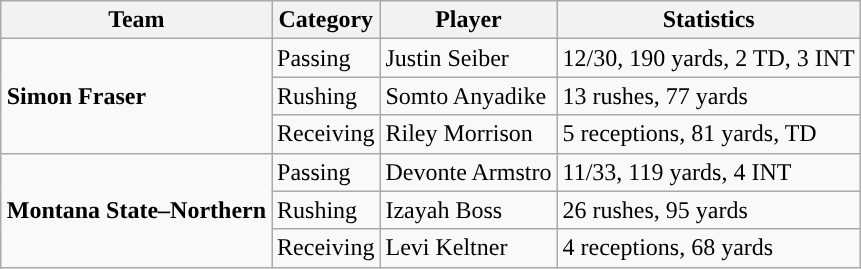<table class="wikitable" style="float: right;">
<tr>
<th>Team</th>
<th>Category</th>
<th>Player</th>
<th>Statistics</th>
</tr>
<tr>
<td rowspan=3><strong>Simon Fraser</strong></td>
<td>Passing</td>
<td>Justin Seiber</td>
<td>12/30, 190 yards, 2 TD, 3 INT</td>
</tr>
<tr>
<td>Rushing</td>
<td>Somto Anyadike</td>
<td>13 rushes, 77 yards</td>
</tr>
<tr>
<td>Receiving</td>
<td>Riley Morrison</td>
<td>5 receptions, 81 yards, TD</td>
</tr>
<tr>
<td rowspan=3><strong>Montana State–Northern</strong></td>
<td>Passing</td>
<td>Devonte Armstro</td>
<td>11/33, 119 yards, 4 INT</td>
</tr>
<tr>
<td>Rushing</td>
<td>Izayah Boss</td>
<td>26 rushes, 95 yards</td>
</tr>
<tr>
<td>Receiving</td>
<td>Levi Keltner</td>
<td>4 receptions, 68 yards</td>
</tr>
</table>
